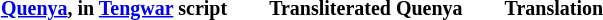<table style="margin: 1em auto;">
<tr>
<th><small><a href='#'>Quenya</a>, in <a href='#'>Tengwar</a> script</small></th>
<th>     </th>
<th><small>Transliterated Quenya</small></th>
<th>     </th>
<th><small>Translation</small></th>
</tr>
<tr>
<td></td>
<td> </td>
<td><small></small></td>
<td> </td>
<td><small></small></td>
</tr>
</table>
